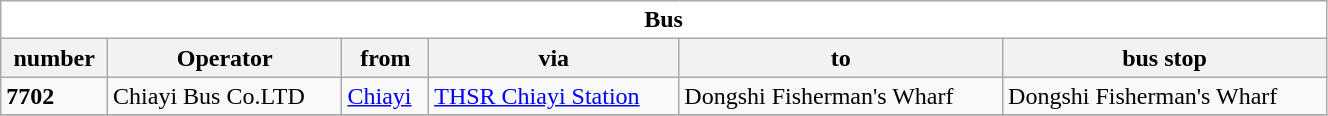<table class="wikitable" width="70%" align="center">
<tr align=center bgcolor=#FFFFFF>
<td colspan=6><strong>Bus</strong></td>
</tr>
<tr>
<th>number</th>
<th>Operator</th>
<th>from</th>
<th>via</th>
<th>to</th>
<th>bus stop</th>
</tr>
<tr>
<td><strong><span>7702</span></strong></td>
<td>Chiayi Bus Co.LTD</td>
<td><a href='#'>Chiayi</a></td>
<td><a href='#'>THSR Chiayi Station</a></td>
<td>Dongshi Fisherman's Wharf</td>
<td>Dongshi Fisherman's Wharf</td>
</tr>
<tr>
</tr>
</table>
